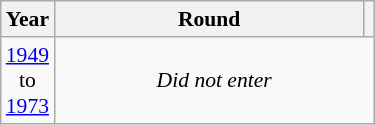<table class="wikitable" style="text-align: center; font-size:90%">
<tr>
<th>Year</th>
<th style="width:200px">Round</th>
<th></th>
</tr>
<tr>
<td><a href='#'>1949</a><br>to<br><a href='#'>1973</a></td>
<td colspan="2"><em>Did not enter</em></td>
</tr>
</table>
